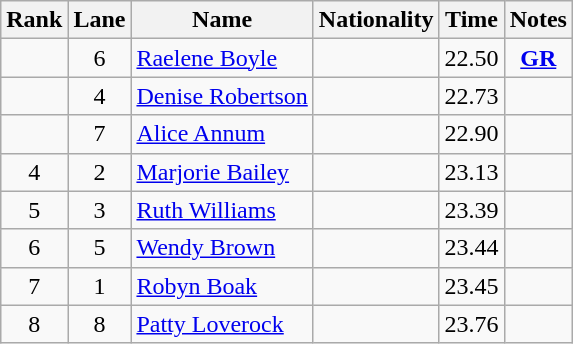<table class="wikitable sortable" style=" text-align:center;margin-top:0.5em;">
<tr>
<th scope=col>Rank</th>
<th scope=col>Lane</th>
<th scope=col>Name</th>
<th scope=col>Nationality</th>
<th scope=col>Time</th>
<th scope=col>Notes</th>
</tr>
<tr>
<td></td>
<td>6</td>
<td style="text-align:left;"><a href='#'>Raelene Boyle</a></td>
<td style="text-align:left;"></td>
<td>22.50</td>
<td><strong><a href='#'>GR</a></strong></td>
</tr>
<tr>
<td></td>
<td>4</td>
<td style="text-align:left;"><a href='#'>Denise Robertson</a></td>
<td style="text-align:left;"></td>
<td>22.73</td>
<td></td>
</tr>
<tr>
<td></td>
<td>7</td>
<td style="text-align:left;"><a href='#'>Alice Annum</a></td>
<td style="text-align:left;"></td>
<td>22.90</td>
<td></td>
</tr>
<tr>
<td>4</td>
<td>2</td>
<td style="text-align:left;"><a href='#'>Marjorie Bailey</a></td>
<td style="text-align:left;"></td>
<td>23.13</td>
<td></td>
</tr>
<tr>
<td>5</td>
<td>3</td>
<td style="text-align:left;"><a href='#'>Ruth Williams</a></td>
<td style="text-align:left;"></td>
<td>23.39</td>
<td></td>
</tr>
<tr>
<td>6</td>
<td>5</td>
<td style="text-align:left;"><a href='#'>Wendy Brown</a></td>
<td style="text-align:left;"></td>
<td>23.44</td>
<td></td>
</tr>
<tr>
<td>7</td>
<td>1</td>
<td style="text-align:left;"><a href='#'>Robyn Boak</a></td>
<td style="text-align:left;"></td>
<td>23.45</td>
<td></td>
</tr>
<tr>
<td>8</td>
<td>8</td>
<td style="text-align:left;"><a href='#'>Patty Loverock</a></td>
<td style="text-align:left;"></td>
<td>23.76</td>
<td></td>
</tr>
</table>
